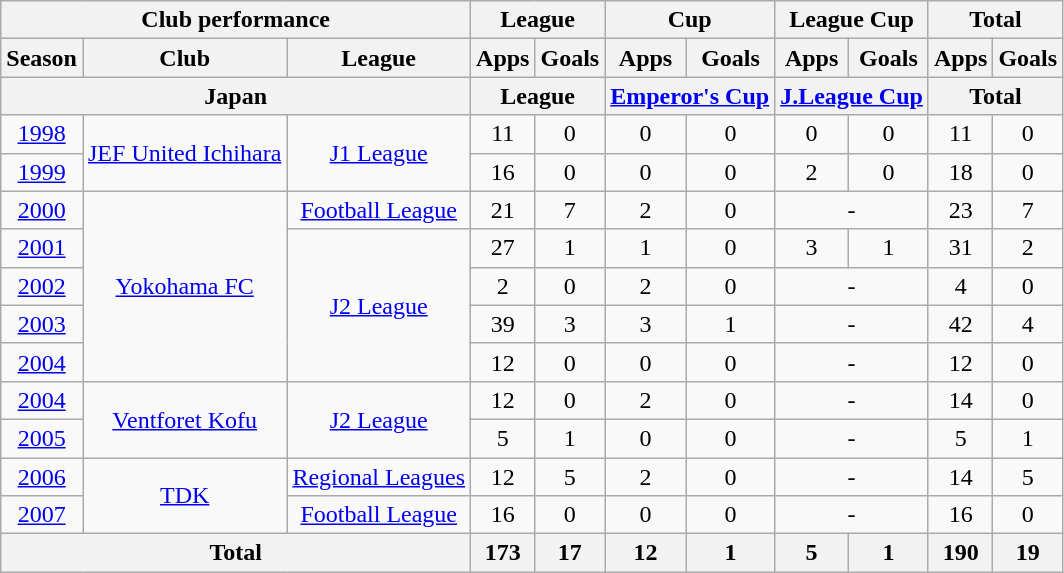<table class="wikitable" style="text-align:center;">
<tr>
<th colspan=3>Club performance</th>
<th colspan=2>League</th>
<th colspan=2>Cup</th>
<th colspan=2>League Cup</th>
<th colspan=2>Total</th>
</tr>
<tr>
<th>Season</th>
<th>Club</th>
<th>League</th>
<th>Apps</th>
<th>Goals</th>
<th>Apps</th>
<th>Goals</th>
<th>Apps</th>
<th>Goals</th>
<th>Apps</th>
<th>Goals</th>
</tr>
<tr>
<th colspan=3>Japan</th>
<th colspan=2>League</th>
<th colspan=2><a href='#'>Emperor's Cup</a></th>
<th colspan=2><a href='#'>J.League Cup</a></th>
<th colspan=2>Total</th>
</tr>
<tr>
<td><a href='#'>1998</a></td>
<td rowspan="2"><a href='#'>JEF United Ichihara</a></td>
<td rowspan="2"><a href='#'>J1 League</a></td>
<td>11</td>
<td>0</td>
<td>0</td>
<td>0</td>
<td>0</td>
<td>0</td>
<td>11</td>
<td>0</td>
</tr>
<tr>
<td><a href='#'>1999</a></td>
<td>16</td>
<td>0</td>
<td>0</td>
<td>0</td>
<td>2</td>
<td>0</td>
<td>18</td>
<td>0</td>
</tr>
<tr>
<td><a href='#'>2000</a></td>
<td rowspan="5"><a href='#'>Yokohama FC</a></td>
<td><a href='#'>Football League</a></td>
<td>21</td>
<td>7</td>
<td>2</td>
<td>0</td>
<td colspan="2">-</td>
<td>23</td>
<td>7</td>
</tr>
<tr>
<td><a href='#'>2001</a></td>
<td rowspan="4"><a href='#'>J2 League</a></td>
<td>27</td>
<td>1</td>
<td>1</td>
<td>0</td>
<td>3</td>
<td>1</td>
<td>31</td>
<td>2</td>
</tr>
<tr>
<td><a href='#'>2002</a></td>
<td>2</td>
<td>0</td>
<td>2</td>
<td>0</td>
<td colspan="2">-</td>
<td>4</td>
<td>0</td>
</tr>
<tr>
<td><a href='#'>2003</a></td>
<td>39</td>
<td>3</td>
<td>3</td>
<td>1</td>
<td colspan="2">-</td>
<td>42</td>
<td>4</td>
</tr>
<tr>
<td><a href='#'>2004</a></td>
<td>12</td>
<td>0</td>
<td>0</td>
<td>0</td>
<td colspan="2">-</td>
<td>12</td>
<td>0</td>
</tr>
<tr>
<td><a href='#'>2004</a></td>
<td rowspan="2"><a href='#'>Ventforet Kofu</a></td>
<td rowspan="2"><a href='#'>J2 League</a></td>
<td>12</td>
<td>0</td>
<td>2</td>
<td>0</td>
<td colspan="2">-</td>
<td>14</td>
<td>0</td>
</tr>
<tr>
<td><a href='#'>2005</a></td>
<td>5</td>
<td>1</td>
<td>0</td>
<td>0</td>
<td colspan="2">-</td>
<td>5</td>
<td>1</td>
</tr>
<tr>
<td><a href='#'>2006</a></td>
<td rowspan="2"><a href='#'>TDK</a></td>
<td><a href='#'>Regional Leagues</a></td>
<td>12</td>
<td>5</td>
<td>2</td>
<td>0</td>
<td colspan="2">-</td>
<td>14</td>
<td>5</td>
</tr>
<tr>
<td><a href='#'>2007</a></td>
<td><a href='#'>Football League</a></td>
<td>16</td>
<td>0</td>
<td>0</td>
<td>0</td>
<td colspan="2">-</td>
<td>16</td>
<td>0</td>
</tr>
<tr>
<th colspan=3>Total</th>
<th>173</th>
<th>17</th>
<th>12</th>
<th>1</th>
<th>5</th>
<th>1</th>
<th>190</th>
<th>19</th>
</tr>
</table>
